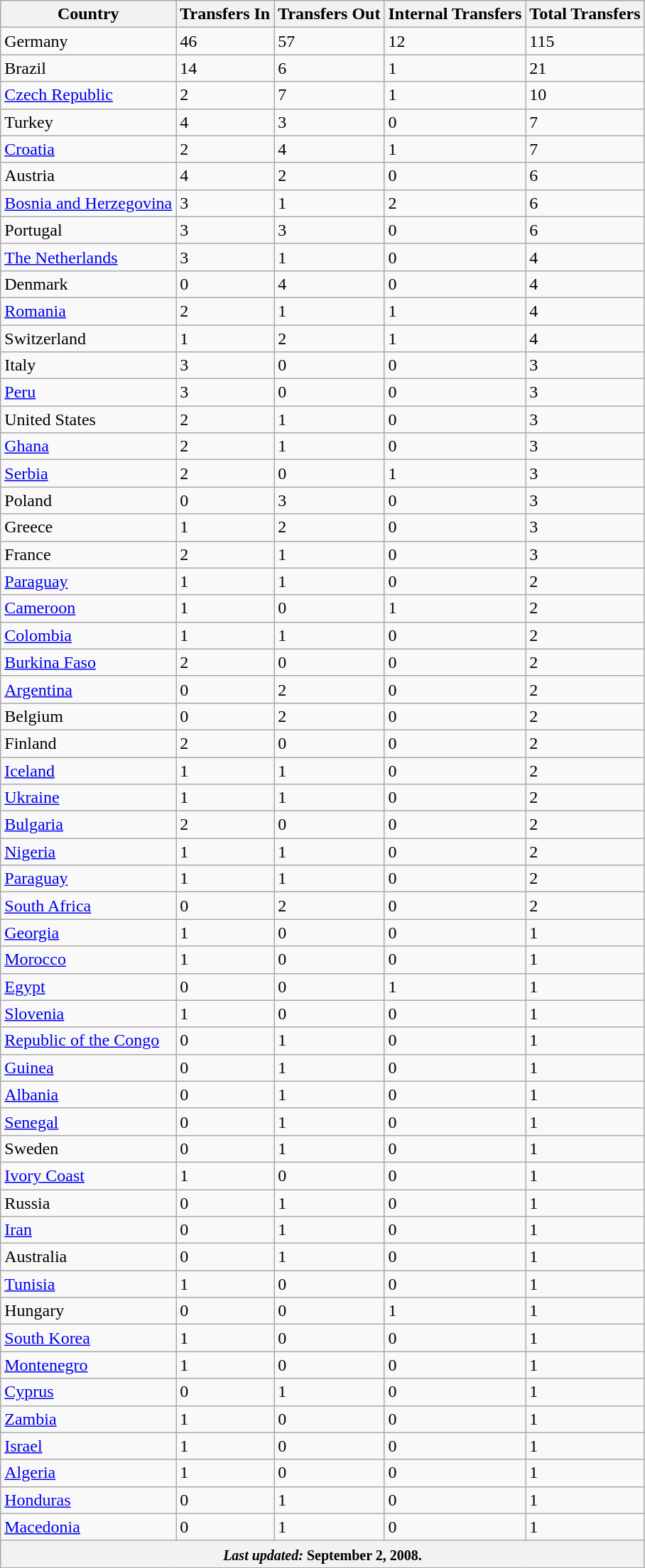<table class="wikitable sortable">
<tr>
<th>Country</th>
<th>Transfers In</th>
<th>Transfers Out</th>
<th>Internal Transfers</th>
<th>Total Transfers</th>
</tr>
<tr>
<td> Germany</td>
<td>46</td>
<td>57</td>
<td>12</td>
<td>115</td>
</tr>
<tr>
<td> Brazil</td>
<td>14</td>
<td>6</td>
<td>1</td>
<td>21</td>
</tr>
<tr>
<td> <a href='#'>Czech Republic</a></td>
<td>2</td>
<td>7</td>
<td>1</td>
<td>10</td>
</tr>
<tr>
<td> Turkey</td>
<td>4</td>
<td>3</td>
<td>0</td>
<td>7</td>
</tr>
<tr>
<td> <a href='#'>Croatia</a></td>
<td>2</td>
<td>4</td>
<td>1</td>
<td>7</td>
</tr>
<tr>
<td> Austria</td>
<td>4</td>
<td>2</td>
<td>0</td>
<td>6</td>
</tr>
<tr>
<td> <a href='#'>Bosnia and Herzegovina</a></td>
<td>3</td>
<td>1</td>
<td>2</td>
<td>6</td>
</tr>
<tr>
<td> Portugal</td>
<td>3</td>
<td>3</td>
<td>0</td>
<td>6</td>
</tr>
<tr>
<td> <a href='#'>The Netherlands</a></td>
<td>3</td>
<td>1</td>
<td>0</td>
<td>4</td>
</tr>
<tr>
<td> Denmark</td>
<td>0</td>
<td>4</td>
<td>0</td>
<td>4</td>
</tr>
<tr>
<td> <a href='#'>Romania</a></td>
<td>2</td>
<td>1</td>
<td>1</td>
<td>4</td>
</tr>
<tr>
<td> Switzerland</td>
<td>1</td>
<td>2</td>
<td>1</td>
<td>4</td>
</tr>
<tr>
<td> Italy</td>
<td>3</td>
<td>0</td>
<td>0</td>
<td>3</td>
</tr>
<tr>
<td> <a href='#'>Peru</a></td>
<td>3</td>
<td>0</td>
<td>0</td>
<td>3</td>
</tr>
<tr>
<td> United States</td>
<td>2</td>
<td>1</td>
<td>0</td>
<td>3</td>
</tr>
<tr>
<td> <a href='#'>Ghana</a></td>
<td>2</td>
<td>1</td>
<td>0</td>
<td>3</td>
</tr>
<tr>
<td> <a href='#'>Serbia</a></td>
<td>2</td>
<td>0</td>
<td>1</td>
<td>3</td>
</tr>
<tr>
<td> Poland</td>
<td>0</td>
<td>3</td>
<td>0</td>
<td>3</td>
</tr>
<tr>
<td> Greece</td>
<td>1</td>
<td>2</td>
<td>0</td>
<td>3</td>
</tr>
<tr>
<td> France</td>
<td>2</td>
<td>1</td>
<td>0</td>
<td>3</td>
</tr>
<tr>
<td> <a href='#'>Paraguay</a></td>
<td>1</td>
<td>1</td>
<td>0</td>
<td>2</td>
</tr>
<tr>
<td> <a href='#'>Cameroon</a></td>
<td>1</td>
<td>0</td>
<td>1</td>
<td>2</td>
</tr>
<tr>
<td> <a href='#'>Colombia</a></td>
<td>1</td>
<td>1</td>
<td>0</td>
<td>2</td>
</tr>
<tr>
<td> <a href='#'>Burkina Faso</a></td>
<td>2</td>
<td>0</td>
<td>0</td>
<td>2</td>
</tr>
<tr>
<td> <a href='#'>Argentina</a></td>
<td>0</td>
<td>2</td>
<td>0</td>
<td>2</td>
</tr>
<tr>
<td> Belgium</td>
<td>0</td>
<td>2</td>
<td>0</td>
<td>2</td>
</tr>
<tr>
<td> Finland</td>
<td>2</td>
<td>0</td>
<td>0</td>
<td>2</td>
</tr>
<tr>
<td> <a href='#'>Iceland</a></td>
<td>1</td>
<td>1</td>
<td>0</td>
<td>2</td>
</tr>
<tr>
<td> <a href='#'>Ukraine</a></td>
<td>1</td>
<td>1</td>
<td>0</td>
<td>2</td>
</tr>
<tr>
<td> <a href='#'>Bulgaria</a></td>
<td>2</td>
<td>0</td>
<td>0</td>
<td>2</td>
</tr>
<tr>
<td> <a href='#'>Nigeria</a></td>
<td>1</td>
<td>1</td>
<td>0</td>
<td>2</td>
</tr>
<tr>
<td> <a href='#'>Paraguay</a></td>
<td>1</td>
<td>1</td>
<td>0</td>
<td>2</td>
</tr>
<tr>
<td> <a href='#'>South Africa</a></td>
<td>0</td>
<td>2</td>
<td>0</td>
<td>2</td>
</tr>
<tr>
<td> <a href='#'>Georgia</a></td>
<td>1</td>
<td>0</td>
<td>0</td>
<td>1</td>
</tr>
<tr>
<td> <a href='#'>Morocco</a></td>
<td>1</td>
<td>0</td>
<td>0</td>
<td>1</td>
</tr>
<tr>
<td> <a href='#'>Egypt</a></td>
<td>0</td>
<td>0</td>
<td>1</td>
<td>1</td>
</tr>
<tr>
<td> <a href='#'>Slovenia</a></td>
<td>1</td>
<td>0</td>
<td>0</td>
<td>1</td>
</tr>
<tr>
<td> <a href='#'>Republic of the Congo</a></td>
<td>0</td>
<td>1</td>
<td>0</td>
<td>1</td>
</tr>
<tr>
<td> <a href='#'>Guinea</a></td>
<td>0</td>
<td>1</td>
<td>0</td>
<td>1</td>
</tr>
<tr>
<td> <a href='#'>Albania</a></td>
<td>0</td>
<td>1</td>
<td>0</td>
<td>1</td>
</tr>
<tr>
<td> <a href='#'>Senegal</a></td>
<td>0</td>
<td>1</td>
<td>0</td>
<td>1</td>
</tr>
<tr>
<td> Sweden</td>
<td>0</td>
<td>1</td>
<td>0</td>
<td>1</td>
</tr>
<tr>
<td> <a href='#'>Ivory Coast</a></td>
<td>1</td>
<td>0</td>
<td>0</td>
<td>1</td>
</tr>
<tr>
<td> Russia</td>
<td>0</td>
<td>1</td>
<td>0</td>
<td>1</td>
</tr>
<tr>
<td> <a href='#'>Iran</a></td>
<td>0</td>
<td>1</td>
<td>0</td>
<td>1</td>
</tr>
<tr>
<td> Australia</td>
<td>0</td>
<td>1</td>
<td>0</td>
<td>1</td>
</tr>
<tr>
<td> <a href='#'>Tunisia</a></td>
<td>1</td>
<td>0</td>
<td>0</td>
<td>1</td>
</tr>
<tr>
<td> Hungary</td>
<td>0</td>
<td>0</td>
<td>1</td>
<td>1</td>
</tr>
<tr>
<td> <a href='#'>South Korea</a></td>
<td>1</td>
<td>0</td>
<td>0</td>
<td>1</td>
</tr>
<tr>
<td> <a href='#'>Montenegro</a></td>
<td>1</td>
<td>0</td>
<td>0</td>
<td>1</td>
</tr>
<tr>
<td> <a href='#'>Cyprus</a></td>
<td>0</td>
<td>1</td>
<td>0</td>
<td>1</td>
</tr>
<tr>
<td> <a href='#'>Zambia</a></td>
<td>1</td>
<td>0</td>
<td>0</td>
<td>1</td>
</tr>
<tr>
<td> <a href='#'>Israel</a></td>
<td>1</td>
<td>0</td>
<td>0</td>
<td>1</td>
</tr>
<tr>
<td> <a href='#'>Algeria</a></td>
<td>1</td>
<td>0</td>
<td>0</td>
<td>1</td>
</tr>
<tr>
<td> <a href='#'>Honduras</a></td>
<td>0</td>
<td>1</td>
<td>0</td>
<td>1</td>
</tr>
<tr>
<td> <a href='#'>Macedonia</a></td>
<td>0</td>
<td>1</td>
<td>0</td>
<td>1</td>
</tr>
<tr>
<th colspan="7" align="centre"><small><em>Last updated:</em> September 2, 2008.</small></th>
</tr>
</table>
